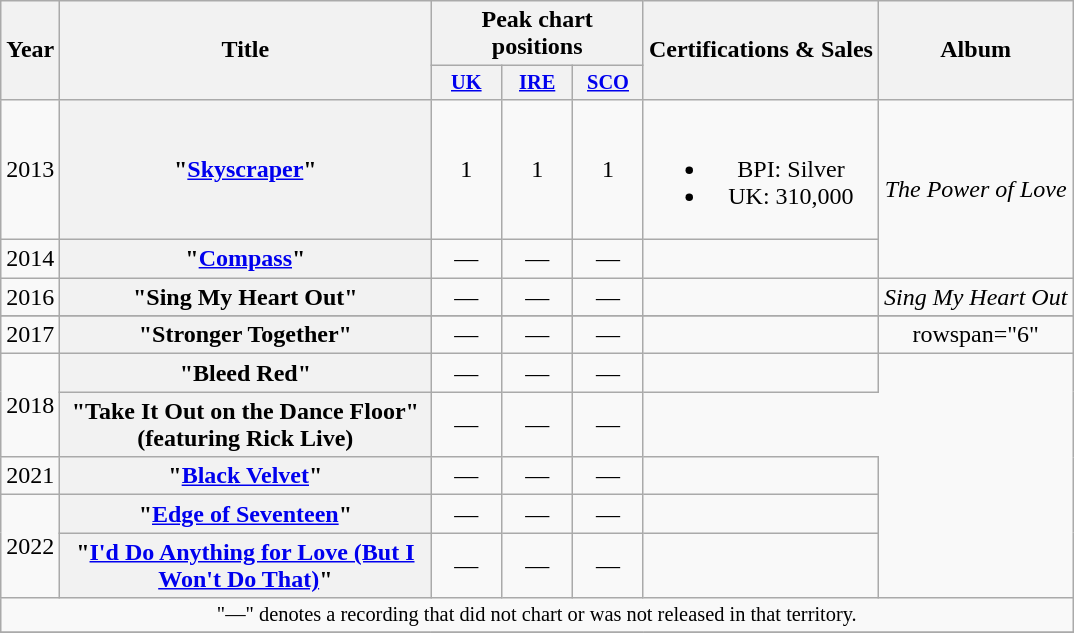<table class="wikitable plainrowheaders" style="text-align:center;">
<tr>
<th scope="col" rowspan="2" style="width:1em;">Year</th>
<th scope="col" rowspan="2" style="width:15em;">Title</th>
<th scope="col" colspan="3">Peak chart positions</th>
<th scope="col" rowspan="2">Certifications & Sales</th>
<th scope="col" rowspan="2">Album</th>
</tr>
<tr>
<th scope="col" style="width:3em;font-size:85%;"><a href='#'>UK</a><br></th>
<th scope="col" style="width:3em;font-size:85%;"><a href='#'>IRE</a><br></th>
<th scope="col" style="width:3em;font-size:85%;"><a href='#'>SCO</a><br></th>
</tr>
<tr>
<td>2013</td>
<th scope="row">"<a href='#'>Skyscraper</a>"</th>
<td>1</td>
<td>1</td>
<td>1</td>
<td><br><ul><li>BPI: Silver</li><li>UK: 310,000</li></ul></td>
<td rowspan="2"><em>The Power of Love</em></td>
</tr>
<tr>
<td>2014</td>
<th scope="row">"<a href='#'>Compass</a>"</th>
<td>—</td>
<td>—</td>
<td>—</td>
<td></td>
</tr>
<tr>
<td>2016</td>
<th scope="row">"Sing My Heart Out"</th>
<td>—</td>
<td>—</td>
<td>—</td>
<td></td>
<td><em>Sing My Heart Out</em></td>
</tr>
<tr>
</tr>
<tr>
<td>2017</td>
<th scope="row">"Stronger Together"</th>
<td>—</td>
<td>—</td>
<td>—</td>
<td></td>
<td>rowspan="6" </td>
</tr>
<tr>
<td rowspan="2">2018</td>
<th scope="row">"Bleed Red"</th>
<td>—</td>
<td>—</td>
<td>—</td>
<td></td>
</tr>
<tr>
<th scope="row">"Take It Out on the Dance Floor"<br><span>(featuring Rick Live)</span></th>
<td>—</td>
<td>—</td>
<td>—</td>
</tr>
<tr>
<td>2021</td>
<th scope="row">"<a href='#'>Black Velvet</a>"</th>
<td>—</td>
<td>—</td>
<td>—</td>
<td></td>
</tr>
<tr>
<td rowspan="2">2022</td>
<th scope="row">"<a href='#'>Edge of Seventeen</a>"</th>
<td>—</td>
<td>—</td>
<td>—</td>
<td></td>
</tr>
<tr>
<th scope="row">"<a href='#'>I'd Do Anything for Love (But I Won't Do That)</a>"</th>
<td>—</td>
<td>—</td>
<td>—</td>
<td></td>
</tr>
<tr>
<td colspan="19" style="text-align:center; font-size:85%;">"—" denotes a recording that did not chart or was not released in that territory.</td>
</tr>
<tr>
</tr>
</table>
